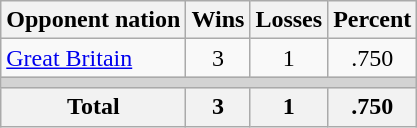<table class=wikitable>
<tr>
<th>Opponent nation</th>
<th>Wins</th>
<th>Losses</th>
<th>Percent</th>
</tr>
<tr align=center>
<td align=left><a href='#'>Great Britain</a></td>
<td>3</td>
<td>1</td>
<td>.750</td>
</tr>
<tr>
<td colspan=4 bgcolor=lightgray></td>
</tr>
<tr>
<th>Total</th>
<th>3</th>
<th>1</th>
<th>.750</th>
</tr>
</table>
